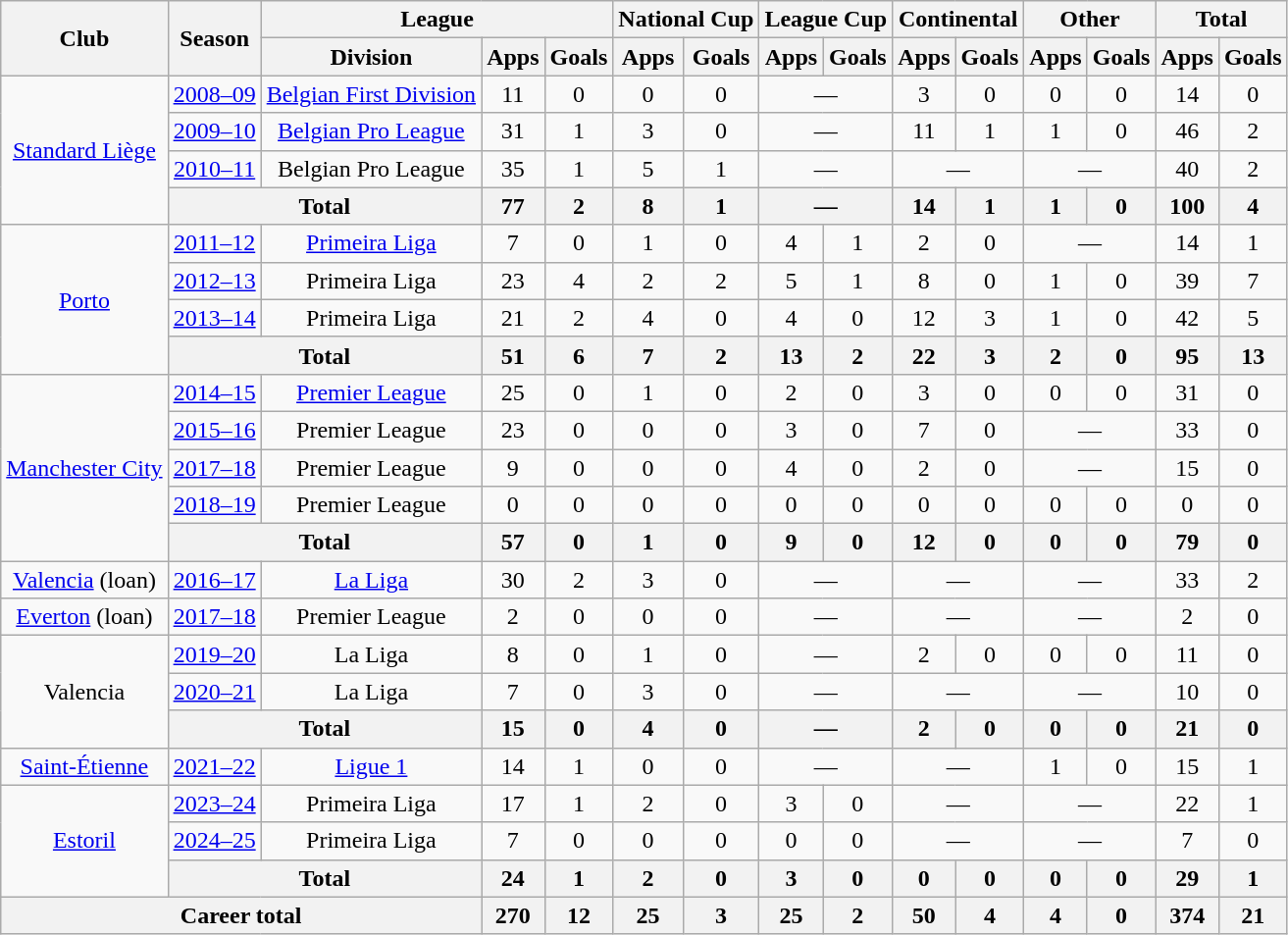<table class="wikitable" style="text-align: center;">
<tr>
<th rowspan="2">Club</th>
<th rowspan="2">Season</th>
<th colspan="3">League</th>
<th colspan="2">National Cup</th>
<th colspan="2">League Cup</th>
<th colspan="2">Continental</th>
<th colspan="2">Other</th>
<th colspan="2">Total</th>
</tr>
<tr>
<th>Division</th>
<th>Apps</th>
<th>Goals</th>
<th>Apps</th>
<th>Goals</th>
<th>Apps</th>
<th>Goals</th>
<th>Apps</th>
<th>Goals</th>
<th>Apps</th>
<th>Goals</th>
<th>Apps</th>
<th>Goals</th>
</tr>
<tr>
<td rowspan="4"><a href='#'>Standard Liège</a></td>
<td><a href='#'>2008–09</a></td>
<td><a href='#'>Belgian First Division</a></td>
<td>11</td>
<td>0</td>
<td>0</td>
<td>0</td>
<td colspan="2">—</td>
<td>3</td>
<td>0</td>
<td>0</td>
<td>0</td>
<td>14</td>
<td>0</td>
</tr>
<tr>
<td><a href='#'>2009–10</a></td>
<td><a href='#'>Belgian Pro League</a></td>
<td>31</td>
<td>1</td>
<td>3</td>
<td>0</td>
<td colspan="2">—</td>
<td>11</td>
<td>1</td>
<td>1</td>
<td>0</td>
<td>46</td>
<td>2</td>
</tr>
<tr>
<td><a href='#'>2010–11</a></td>
<td>Belgian Pro League</td>
<td>35</td>
<td>1</td>
<td>5</td>
<td>1</td>
<td colspan="2">—</td>
<td colspan="2">—</td>
<td colspan="2">—</td>
<td>40</td>
<td>2</td>
</tr>
<tr>
<th colspan="2">Total</th>
<th>77</th>
<th>2</th>
<th>8</th>
<th>1</th>
<th colspan="2">—</th>
<th>14</th>
<th>1</th>
<th>1</th>
<th>0</th>
<th>100</th>
<th>4</th>
</tr>
<tr>
<td rowspan="4"><a href='#'>Porto</a></td>
<td><a href='#'>2011–12</a></td>
<td><a href='#'>Primeira Liga</a></td>
<td>7</td>
<td>0</td>
<td>1</td>
<td>0</td>
<td>4</td>
<td>1</td>
<td>2</td>
<td>0</td>
<td colspan="2">—</td>
<td>14</td>
<td>1</td>
</tr>
<tr>
<td><a href='#'>2012–13</a></td>
<td>Primeira Liga</td>
<td>23</td>
<td>4</td>
<td>2</td>
<td>2</td>
<td>5</td>
<td>1</td>
<td>8</td>
<td>0</td>
<td>1</td>
<td>0</td>
<td>39</td>
<td>7</td>
</tr>
<tr>
<td><a href='#'>2013–14</a></td>
<td>Primeira Liga</td>
<td>21</td>
<td>2</td>
<td>4</td>
<td>0</td>
<td>4</td>
<td>0</td>
<td>12</td>
<td>3</td>
<td>1</td>
<td>0</td>
<td>42</td>
<td>5</td>
</tr>
<tr>
<th colspan="2">Total</th>
<th>51</th>
<th>6</th>
<th>7</th>
<th>2</th>
<th>13</th>
<th>2</th>
<th>22</th>
<th>3</th>
<th>2</th>
<th>0</th>
<th>95</th>
<th>13</th>
</tr>
<tr>
<td rowspan="5"><a href='#'>Manchester City</a></td>
<td><a href='#'>2014–15</a></td>
<td><a href='#'>Premier League</a></td>
<td>25</td>
<td>0</td>
<td>1</td>
<td>0</td>
<td>2</td>
<td>0</td>
<td>3</td>
<td>0</td>
<td>0</td>
<td>0</td>
<td>31</td>
<td>0</td>
</tr>
<tr>
<td><a href='#'>2015–16</a></td>
<td>Premier League</td>
<td>23</td>
<td>0</td>
<td>0</td>
<td>0</td>
<td>3</td>
<td>0</td>
<td>7</td>
<td>0</td>
<td colspan="2">—</td>
<td>33</td>
<td>0</td>
</tr>
<tr>
<td><a href='#'>2017–18</a></td>
<td>Premier League</td>
<td>9</td>
<td>0</td>
<td>0</td>
<td>0</td>
<td>4</td>
<td>0</td>
<td>2</td>
<td>0</td>
<td colspan="2">—</td>
<td>15</td>
<td>0</td>
</tr>
<tr>
<td><a href='#'>2018–19</a></td>
<td>Premier League</td>
<td>0</td>
<td>0</td>
<td>0</td>
<td>0</td>
<td>0</td>
<td>0</td>
<td>0</td>
<td>0</td>
<td>0</td>
<td>0</td>
<td>0</td>
<td>0</td>
</tr>
<tr>
<th colspan="2">Total</th>
<th>57</th>
<th>0</th>
<th>1</th>
<th>0</th>
<th>9</th>
<th>0</th>
<th>12</th>
<th>0</th>
<th>0</th>
<th>0</th>
<th>79</th>
<th>0</th>
</tr>
<tr>
<td><a href='#'>Valencia</a> (loan)</td>
<td><a href='#'>2016–17</a></td>
<td><a href='#'>La Liga</a></td>
<td>30</td>
<td>2</td>
<td>3</td>
<td>0</td>
<td colspan="2">—</td>
<td colspan="2">—</td>
<td colspan="2">—</td>
<td>33</td>
<td>2</td>
</tr>
<tr>
<td><a href='#'>Everton</a> (loan)</td>
<td><a href='#'>2017–18</a></td>
<td>Premier League</td>
<td>2</td>
<td>0</td>
<td>0</td>
<td>0</td>
<td colspan="2">—</td>
<td colspan="2">—</td>
<td colspan="2">—</td>
<td>2</td>
<td>0</td>
</tr>
<tr>
<td rowspan="3">Valencia</td>
<td><a href='#'>2019–20</a></td>
<td>La Liga</td>
<td>8</td>
<td>0</td>
<td>1</td>
<td>0</td>
<td colspan="2">—</td>
<td>2</td>
<td>0</td>
<td>0</td>
<td>0</td>
<td>11</td>
<td>0</td>
</tr>
<tr>
<td><a href='#'>2020–21</a></td>
<td>La Liga</td>
<td>7</td>
<td>0</td>
<td>3</td>
<td>0</td>
<td colspan="2">—</td>
<td colspan="2">—</td>
<td colspan="2">—</td>
<td>10</td>
<td>0</td>
</tr>
<tr>
<th colspan="2">Total</th>
<th>15</th>
<th>0</th>
<th>4</th>
<th>0</th>
<th colspan="2">—</th>
<th>2</th>
<th>0</th>
<th>0</th>
<th>0</th>
<th>21</th>
<th>0</th>
</tr>
<tr>
<td><a href='#'>Saint-Étienne</a></td>
<td><a href='#'>2021–22</a></td>
<td><a href='#'>Ligue 1</a></td>
<td>14</td>
<td>1</td>
<td>0</td>
<td>0</td>
<td colspan="2">—</td>
<td colspan="2">—</td>
<td>1</td>
<td>0</td>
<td>15</td>
<td>1</td>
</tr>
<tr>
<td rowspan="3"><a href='#'>Estoril</a></td>
<td><a href='#'>2023–24</a></td>
<td>Primeira Liga</td>
<td>17</td>
<td>1</td>
<td>2</td>
<td>0</td>
<td>3</td>
<td>0</td>
<td colspan="2">—</td>
<td colspan="2">—</td>
<td>22</td>
<td>1</td>
</tr>
<tr>
<td><a href='#'>2024–25</a></td>
<td>Primeira Liga</td>
<td>7</td>
<td>0</td>
<td>0</td>
<td>0</td>
<td>0</td>
<td>0</td>
<td colspan="2">—</td>
<td colspan="2">—</td>
<td>7</td>
<td>0</td>
</tr>
<tr>
<th colspan="2">Total</th>
<th>24</th>
<th>1</th>
<th>2</th>
<th>0</th>
<th>3</th>
<th>0</th>
<th>0</th>
<th>0</th>
<th>0</th>
<th>0</th>
<th>29</th>
<th>1</th>
</tr>
<tr>
<th colspan="3">Career total</th>
<th>270</th>
<th>12</th>
<th>25</th>
<th>3</th>
<th>25</th>
<th>2</th>
<th>50</th>
<th>4</th>
<th>4</th>
<th>0</th>
<th>374</th>
<th>21</th>
</tr>
</table>
